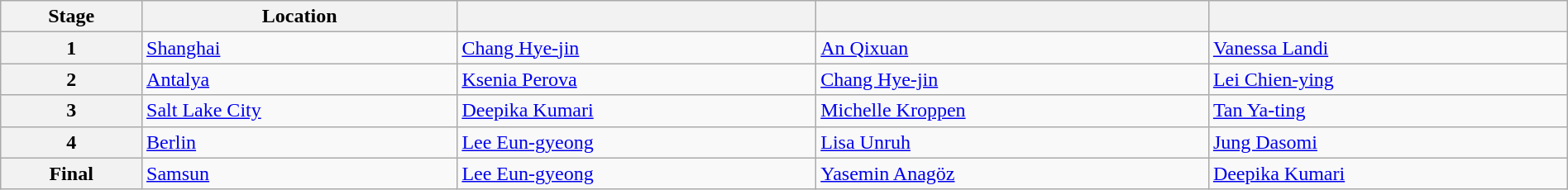<table class="wikitable" style="width:100%">
<tr>
<th>Stage</th>
<th>Location</th>
<th></th>
<th></th>
<th></th>
</tr>
<tr>
<th>1</th>
<td> <a href='#'>Shanghai</a></td>
<td> <a href='#'>Chang Hye-jin</a></td>
<td> <a href='#'>An Qixuan</a></td>
<td> <a href='#'>Vanessa Landi</a></td>
</tr>
<tr>
<th>2</th>
<td> <a href='#'>Antalya</a></td>
<td> <a href='#'>Ksenia Perova</a></td>
<td> <a href='#'>Chang Hye-jin</a></td>
<td> <a href='#'>Lei Chien-ying</a></td>
</tr>
<tr>
<th>3</th>
<td> <a href='#'>Salt Lake City</a></td>
<td> <a href='#'>Deepika Kumari</a></td>
<td> <a href='#'>Michelle Kroppen</a></td>
<td> <a href='#'>Tan Ya-ting</a></td>
</tr>
<tr>
<th>4</th>
<td> <a href='#'>Berlin</a></td>
<td> <a href='#'>Lee Eun-gyeong</a></td>
<td> <a href='#'>Lisa Unruh</a></td>
<td> <a href='#'>Jung Dasomi</a></td>
</tr>
<tr>
<th>Final</th>
<td> <a href='#'>Samsun</a></td>
<td> <a href='#'>Lee Eun-gyeong</a></td>
<td> <a href='#'>Yasemin Anagöz</a></td>
<td> <a href='#'>Deepika Kumari</a></td>
</tr>
</table>
